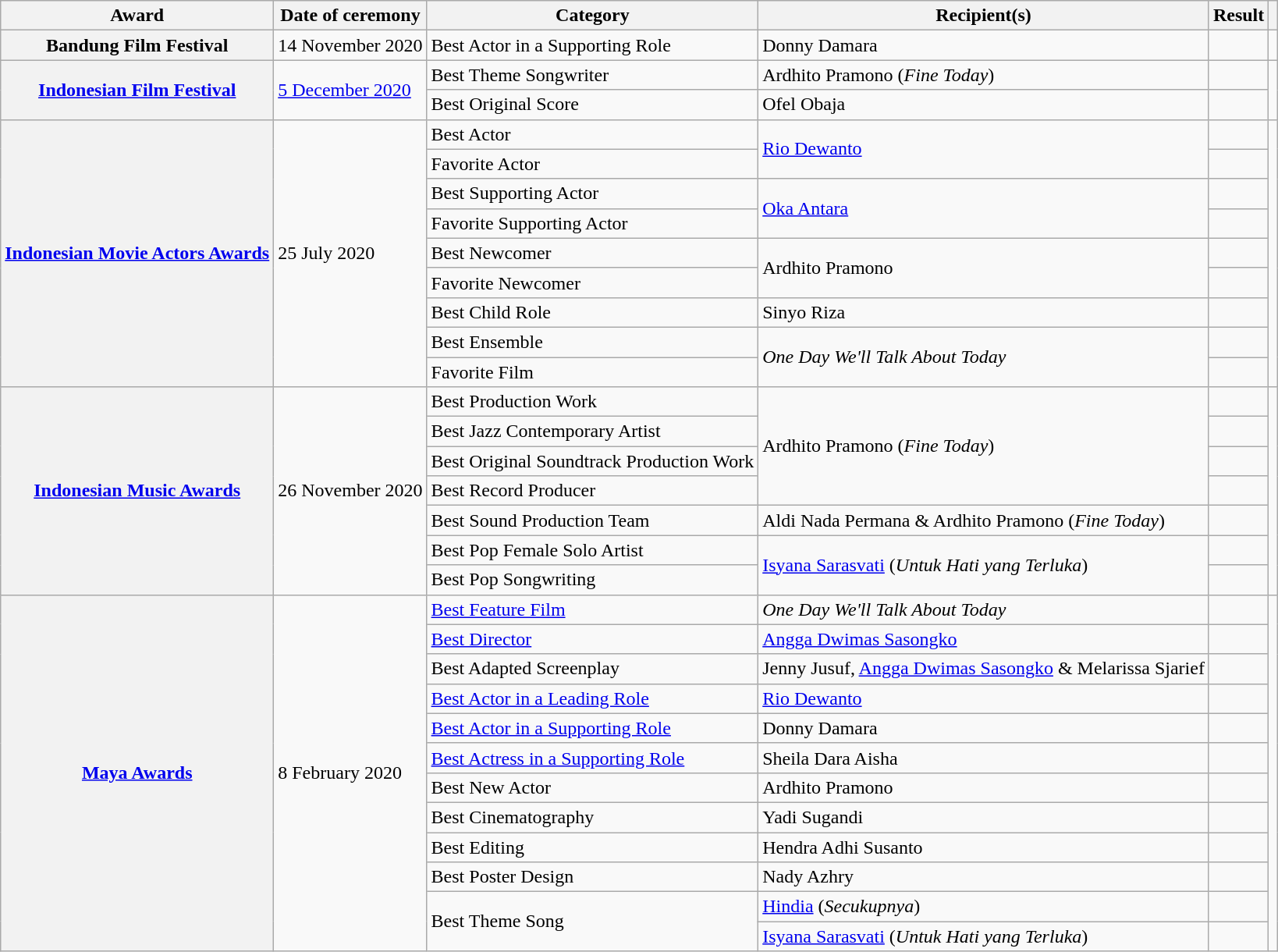<table class="wikitable plainrowheaders sortable">
<tr>
<th scope="col">Award</th>
<th scope="col">Date of ceremony</th>
<th scope="col">Category</th>
<th scope="col">Recipient(s)</th>
<th scope="col">Result</th>
<th scope="col" class="unsortable"></th>
</tr>
<tr>
<th scope="row" rowspan="1">Bandung Film Festival</th>
<td>14 November 2020</td>
<td>Best Actor in a Supporting Role</td>
<td>Donny Damara</td>
<td></td>
<td></td>
</tr>
<tr>
<th scope="row" rowspan="2"><a href='#'>Indonesian Film Festival</a></th>
<td rowspan="2"><a href='#'>5 December 2020</a></td>
<td>Best Theme Songwriter</td>
<td>Ardhito Pramono (<em>Fine Today</em>)</td>
<td></td>
<td rowspan="2"></td>
</tr>
<tr>
<td>Best Original Score</td>
<td>Ofel Obaja</td>
<td></td>
</tr>
<tr>
<th scope="row" rowspan="9"><a href='#'>Indonesian Movie Actors Awards</a></th>
<td rowspan="9">25 July 2020</td>
<td>Best Actor</td>
<td rowspan="2"><a href='#'>Rio Dewanto</a></td>
<td></td>
<td rowspan="9"></td>
</tr>
<tr>
<td>Favorite Actor</td>
<td></td>
</tr>
<tr>
<td>Best Supporting Actor</td>
<td rowspan="2"><a href='#'>Oka Antara</a></td>
<td></td>
</tr>
<tr>
<td>Favorite Supporting Actor</td>
<td></td>
</tr>
<tr>
<td>Best Newcomer</td>
<td rowspan="2">Ardhito Pramono</td>
<td></td>
</tr>
<tr>
<td>Favorite Newcomer</td>
<td></td>
</tr>
<tr>
<td>Best Child Role</td>
<td>Sinyo Riza</td>
<td></td>
</tr>
<tr>
<td>Best Ensemble</td>
<td rowspan="2"><em>One Day We'll Talk About Today</em></td>
<td></td>
</tr>
<tr>
<td>Favorite Film</td>
<td></td>
</tr>
<tr>
<th scope="row" rowspan="7"><a href='#'>Indonesian Music Awards</a></th>
<td rowspan="7">26 November 2020</td>
<td>Best Production Work</td>
<td rowspan="4">Ardhito Pramono (<em>Fine Today</em>)</td>
<td></td>
<td rowspan="7"></td>
</tr>
<tr>
<td>Best Jazz Contemporary Artist</td>
<td></td>
</tr>
<tr>
<td>Best Original Soundtrack Production Work</td>
<td></td>
</tr>
<tr>
<td>Best Record Producer</td>
<td></td>
</tr>
<tr>
<td>Best Sound Production Team</td>
<td>Aldi Nada Permana & Ardhito Pramono (<em>Fine Today</em>)</td>
<td></td>
</tr>
<tr>
<td>Best Pop Female Solo Artist</td>
<td rowspan="2"><a href='#'>Isyana Sarasvati</a> (<em>Untuk Hati yang Terluka</em>)</td>
<td></td>
</tr>
<tr>
<td>Best Pop Songwriting</td>
<td></td>
</tr>
<tr>
<th scope="row" rowspan="12"><a href='#'>Maya Awards</a></th>
<td rowspan="12">8 February 2020</td>
<td><a href='#'>Best Feature Film</a></td>
<td><em>One Day We'll Talk About Today</em></td>
<td></td>
<td rowspan="12"></td>
</tr>
<tr>
<td><a href='#'>Best Director</a></td>
<td><a href='#'>Angga Dwimas Sasongko</a></td>
<td></td>
</tr>
<tr>
<td>Best Adapted Screenplay</td>
<td>Jenny Jusuf, <a href='#'>Angga Dwimas Sasongko</a> & Melarissa Sjarief</td>
<td></td>
</tr>
<tr>
<td><a href='#'>Best Actor in a Leading Role</a></td>
<td><a href='#'>Rio Dewanto</a></td>
<td></td>
</tr>
<tr>
<td><a href='#'>Best Actor in a Supporting Role</a></td>
<td>Donny Damara</td>
<td></td>
</tr>
<tr>
<td><a href='#'>Best Actress in a Supporting Role</a></td>
<td>Sheila Dara Aisha</td>
<td></td>
</tr>
<tr>
<td>Best New Actor</td>
<td>Ardhito Pramono</td>
<td></td>
</tr>
<tr>
<td>Best Cinematography</td>
<td>Yadi Sugandi</td>
<td></td>
</tr>
<tr>
<td>Best Editing</td>
<td>Hendra Adhi Susanto</td>
<td></td>
</tr>
<tr>
<td>Best Poster Design</td>
<td>Nady Azhry</td>
<td></td>
</tr>
<tr>
<td rowspan="2">Best Theme Song</td>
<td><a href='#'>Hindia</a> (<em>Secukupnya</em>)</td>
<td></td>
</tr>
<tr>
<td><a href='#'>Isyana Sarasvati</a> (<em>Untuk Hati yang Terluka</em>)</td>
<td></td>
</tr>
</table>
